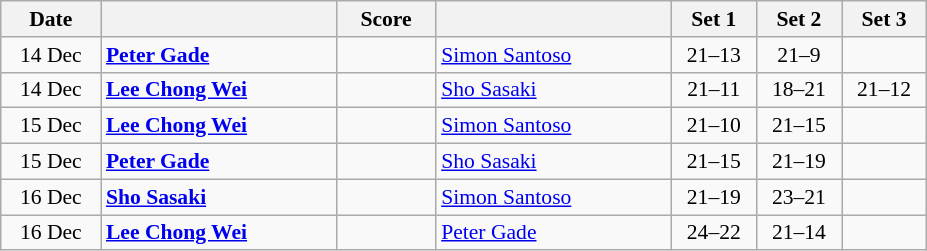<table class="wikitable" style="text-align: center; font-size:90% ">
<tr>
<th width="60">Date</th>
<th align="right" width="150"></th>
<th width="60">Score</th>
<th align="left" width="150"></th>
<th width="50">Set 1</th>
<th width="50">Set 2</th>
<th width="50">Set 3</th>
</tr>
<tr>
<td>14 Dec</td>
<td align=left><strong> <a href='#'>Peter Gade</a></strong></td>
<td align=center></td>
<td align=left> <a href='#'>Simon Santoso</a></td>
<td>21–13</td>
<td>21–9</td>
<td></td>
</tr>
<tr>
<td>14 Dec</td>
<td align=left><strong> <a href='#'>Lee Chong Wei</a></strong></td>
<td align=center></td>
<td align=left> <a href='#'>Sho Sasaki</a></td>
<td>21–11</td>
<td>18–21</td>
<td>21–12</td>
</tr>
<tr>
<td>15 Dec</td>
<td align=left><strong> <a href='#'>Lee Chong Wei</a></strong></td>
<td align=center></td>
<td align=left> <a href='#'>Simon Santoso</a></td>
<td>21–10</td>
<td>21–15</td>
<td></td>
</tr>
<tr>
<td>15 Dec</td>
<td align=left><strong> <a href='#'>Peter Gade</a></strong></td>
<td align=center></td>
<td align=left> <a href='#'>Sho Sasaki</a></td>
<td>21–15</td>
<td>21–19</td>
<td></td>
</tr>
<tr>
<td>16 Dec</td>
<td align=left><strong> <a href='#'>Sho Sasaki</a></strong></td>
<td align=center></td>
<td align=left> <a href='#'>Simon Santoso</a></td>
<td>21–19</td>
<td>23–21</td>
<td></td>
</tr>
<tr>
<td>16 Dec</td>
<td align=left><strong> <a href='#'>Lee Chong Wei</a></strong></td>
<td align=center></td>
<td align=left> <a href='#'>Peter Gade</a></td>
<td>24–22</td>
<td>21–14</td>
<td></td>
</tr>
</table>
